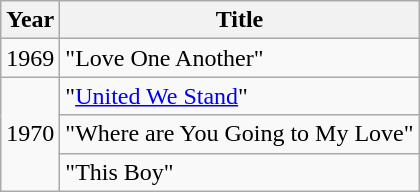<table class="wikitable">
<tr>
<th>Year</th>
<th>Title</th>
</tr>
<tr>
<td>1969</td>
<td>"Love One Another"</td>
</tr>
<tr>
<td rowspan="3">1970</td>
<td>"<a href='#'>United We Stand</a>"</td>
</tr>
<tr>
<td>"Where are You Going to My Love"</td>
</tr>
<tr>
<td>"This Boy"</td>
</tr>
</table>
